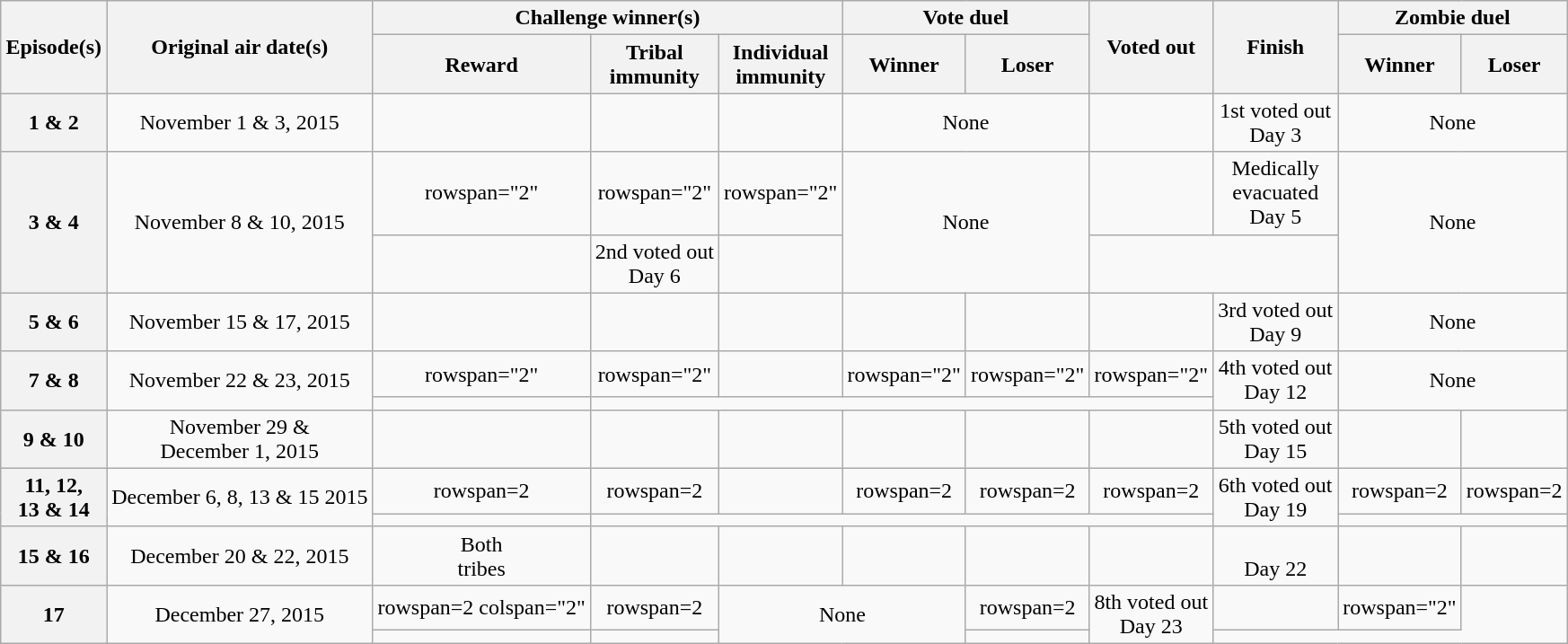<table class="wikitable nowrap" style="margin:auto; text-align:center">
<tr>
<th rowspan="2">Episode(s)</th>
<th rowspan="2">Original air date(s)</th>
<th colspan="3">Challenge winner(s)</th>
<th colspan="2">Vote duel</th>
<th rowspan="2">Voted out</th>
<th rowspan="2">Finish</th>
<th colspan="2">Zombie duel</th>
</tr>
<tr>
<th>Reward</th>
<th>Tribal<br>immunity</th>
<th>Individual<br>immunity</th>
<th>Winner</th>
<th>Loser</th>
<th>Winner</th>
<th>Loser</th>
</tr>
<tr>
<th>1 & 2</th>
<td>November 1 & 3, 2015</td>
<td></td>
<td></td>
<td></td>
<td colspan="2">None</td>
<td></td>
<td>1st voted out<br>Day 3</td>
<td colspan="2">None</td>
</tr>
<tr>
<th rowspan="2">3 & 4</th>
<td rowspan="2">November 8 & 10, 2015</td>
<td>rowspan="2" </td>
<td>rowspan="2" </td>
<td>rowspan="2" </td>
<td rowspan="2" colspan="2">None</td>
<td></td>
<td>Medically<br>evacuated<br>Day 5</td>
<td rowspan="2" colspan="2">None</td>
</tr>
<tr>
<td></td>
<td>2nd voted out<br>Day 6</td>
</tr>
<tr>
<th>5 & 6</th>
<td>November 15 & 17, 2015</td>
<td></td>
<td></td>
<td></td>
<td></td>
<td></td>
<td></td>
<td>3rd voted out<br>Day 9</td>
<td colspan="2">None</td>
</tr>
<tr>
<th rowspan="2">7 & 8</th>
<td rowspan="2">November 22 & 23, 2015</td>
<td>rowspan="2" </td>
<td>rowspan="2" </td>
<td></td>
<td>rowspan="2" </td>
<td>rowspan="2" </td>
<td>rowspan="2" </td>
<td rowspan="2">4th voted out<br>Day 12</td>
<td rowspan="2" colspan="2">None</td>
</tr>
<tr>
<td></td>
</tr>
<tr>
<th>9 & 10</th>
<td>November 29 &<br>December 1, 2015</td>
<td></td>
<td></td>
<td></td>
<td></td>
<td></td>
<td></td>
<td>5th voted out<br>Day 15</td>
<td></td>
<td></td>
</tr>
<tr>
<th rowspan=2>11, 12,<br>13 & 14</th>
<td rowspan=2>December 6, 8, 13 & 15 2015</td>
<td>rowspan=2 </td>
<td>rowspan=2 </td>
<td></td>
<td>rowspan=2 </td>
<td>rowspan=2 </td>
<td>rowspan=2 </td>
<td rowspan=2>6th voted out<br>Day 19</td>
<td>rowspan=2 </td>
<td>rowspan=2 </td>
</tr>
<tr>
<td></td>
</tr>
<tr>
<th>15 & 16</th>
<td>December 20 & 22, 2015</td>
<td>Both<br>tribes</td>
<td></td>
<td></td>
<td></td>
<td></td>
<td></td>
<td><br>Day 22</td>
<td></td>
<td></td>
</tr>
<tr>
<th rowspan=2>17</th>
<td rowspan=2>December 27, 2015</td>
<td>rowspan=2 colspan="2" </td>
<td>rowspan=2 </td>
<td rowspan=2 colspan="2">None</td>
<td>rowspan=2 </td>
<td rowspan="2">8th voted out<br>Day 23</td>
<td></td>
<td>rowspan="2" </td>
</tr>
<tr>
<td></td>
</tr>
</table>
